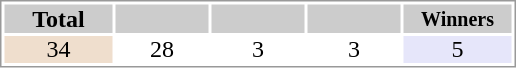<table style="border: 1px solid #999; background-color:#FFFFFF; line-height:16px; text-align:center">
<tr>
<th width="70" style="background-color: #ccc;">Total</th>
<th width="60" style="background-color: #ccc;"><small></small></th>
<th width="60" style="background-color: #ccc;"><small></small></th>
<th width="60" style="background-color: #ccc;"><small></small></th>
<th width="70" style="background-color: #ccc;"><small>Winners</small></th>
</tr>
<tr>
<td bgcolor="#EFDECD">34</td>
<td>28</td>
<td>3</td>
<td>3</td>
<td bgcolor="#E6E6FA">5</td>
</tr>
</table>
